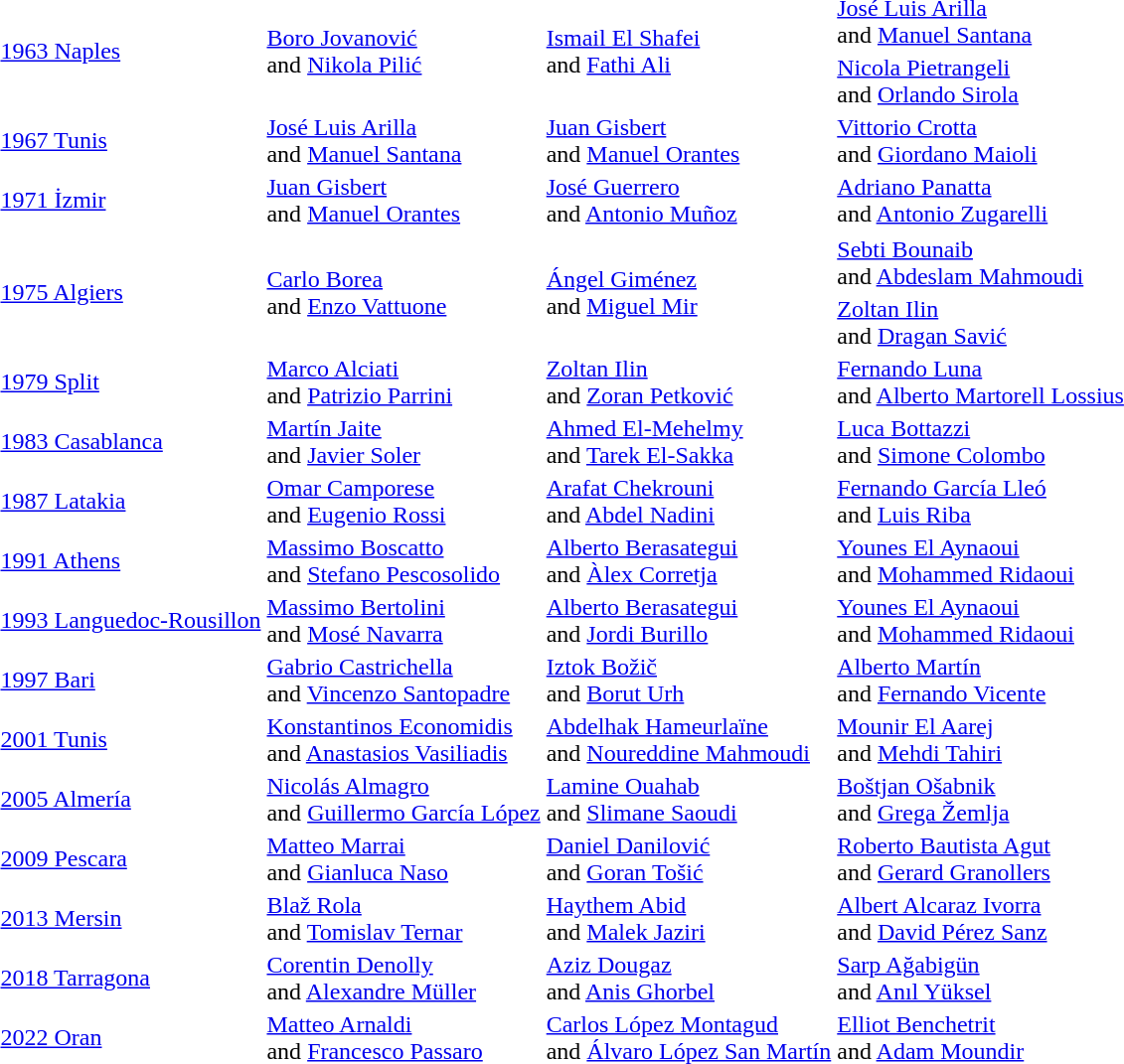<table>
<tr>
<td rowspan=2><a href='#'>1963 Naples</a><br></td>
<td rowspan=2> <a href='#'>Boro Jovanović</a> <br> and <a href='#'>Nikola Pilić</a></td>
<td rowspan=2> <a href='#'>Ismail El Shafei</a> <br> and <a href='#'>Fathi Ali</a></td>
<td> <a href='#'>José Luis Arilla</a> <br> and <a href='#'>Manuel Santana</a></td>
</tr>
<tr>
<td> <a href='#'>Nicola Pietrangeli</a> <br> and <a href='#'>Orlando Sirola</a></td>
</tr>
<tr>
<td><a href='#'>1967 Tunis</a><br></td>
<td> <a href='#'>José Luis Arilla</a> <br> and <a href='#'>Manuel Santana</a></td>
<td> <a href='#'>Juan Gisbert</a> <br> and <a href='#'>Manuel Orantes</a></td>
<td> <a href='#'>Vittorio Crotta</a> <br> and <a href='#'>Giordano Maioli</a></td>
</tr>
<tr>
<td><a href='#'>1971 İzmir</a><br></td>
<td> <a href='#'>Juan Gisbert</a> <br> and <a href='#'>Manuel Orantes</a></td>
<td> <a href='#'>José Guerrero</a> <br> and <a href='#'>Antonio Muñoz</a></td>
<td> <a href='#'>Adriano Panatta</a> <br> and <a href='#'>Antonio Zugarelli</a></td>
</tr>
<tr>
</tr>
<tr>
<td rowspan=2><a href='#'>1975 Algiers</a><br></td>
<td rowspan=2> <a href='#'>Carlo Borea</a> <br> and <a href='#'>Enzo Vattuone</a></td>
<td rowspan=2> <a href='#'>Ángel Giménez</a> <br> and <a href='#'>Miguel Mir</a></td>
<td> <a href='#'>Sebti Bounaib</a> <br> and <a href='#'>Abdeslam Mahmoudi</a></td>
</tr>
<tr>
<td> <a href='#'>Zoltan Ilin</a> <br> and <a href='#'>Dragan Savić</a></td>
</tr>
<tr>
<td><a href='#'>1979 Split</a><br></td>
<td> <a href='#'>Marco Alciati</a> <br> and <a href='#'>Patrizio Parrini</a></td>
<td> <a href='#'>Zoltan Ilin</a> <br> and <a href='#'>Zoran Petković</a></td>
<td> <a href='#'>Fernando Luna</a> <br> and <a href='#'>Alberto Martorell Lossius</a></td>
</tr>
<tr>
<td><a href='#'>1983 Casablanca</a><br></td>
<td> <a href='#'>Martín Jaite</a> <br> and <a href='#'>Javier Soler</a></td>
<td> <a href='#'>Ahmed El-Mehelmy</a> <br> and <a href='#'>Tarek El-Sakka</a></td>
<td> <a href='#'>Luca Bottazzi</a> <br> and <a href='#'>Simone Colombo</a></td>
</tr>
<tr>
<td><a href='#'>1987 Latakia</a><br></td>
<td> <a href='#'>Omar Camporese</a> <br> and <a href='#'>Eugenio Rossi</a></td>
<td> <a href='#'>Arafat Chekrouni</a> <br> and <a href='#'>Abdel Nadini</a></td>
<td> <a href='#'>Fernando García Lleó</a> <br> and <a href='#'>Luis Riba</a></td>
</tr>
<tr>
<td><a href='#'>1991 Athens</a><br></td>
<td> <a href='#'>Massimo Boscatto</a> <br> and <a href='#'>Stefano Pescosolido</a></td>
<td> <a href='#'>Alberto Berasategui</a> <br> and <a href='#'>Àlex Corretja</a></td>
<td> <a href='#'>Younes El Aynaoui</a> <br> and <a href='#'>Mohammed Ridaoui</a></td>
</tr>
<tr>
<td><a href='#'>1993 Languedoc-Rousillon</a> </td>
<td> <a href='#'>Massimo Bertolini</a> <br> and <a href='#'>Mosé Navarra</a></td>
<td> <a href='#'>Alberto Berasategui</a> <br> and <a href='#'>Jordi Burillo</a></td>
<td> <a href='#'>Younes El Aynaoui</a> <br> and <a href='#'>Mohammed Ridaoui</a></td>
</tr>
<tr>
<td><a href='#'>1997 Bari</a><br></td>
<td> <a href='#'>Gabrio Castrichella</a> <br> and <a href='#'>Vincenzo Santopadre</a></td>
<td> <a href='#'>Iztok Božič</a> <br> and <a href='#'>Borut Urh</a></td>
<td> <a href='#'>Alberto Martín</a> <br> and <a href='#'>Fernando Vicente</a></td>
</tr>
<tr>
<td><a href='#'>2001 Tunis</a><br></td>
<td> <a href='#'>Konstantinos Economidis</a> <br> and <a href='#'>Anastasios Vasiliadis</a></td>
<td> <a href='#'>Abdelhak Hameurlaïne</a> <br> and <a href='#'>Noureddine Mahmoudi</a></td>
<td> <a href='#'>Mounir El Aarej</a> <br> and <a href='#'>Mehdi Tahiri</a></td>
</tr>
<tr>
<td><a href='#'>2005 Almería</a><br></td>
<td> <a href='#'>Nicolás Almagro</a> <br> and <a href='#'>Guillermo García López</a></td>
<td> <a href='#'>Lamine Ouahab</a> <br> and <a href='#'>Slimane Saoudi</a></td>
<td> <a href='#'>Boštjan Ošabnik</a> <br> and <a href='#'>Grega Žemlja</a></td>
</tr>
<tr>
<td><a href='#'>2009 Pescara</a><br></td>
<td> <a href='#'>Matteo Marrai</a> <br> and <a href='#'>Gianluca Naso</a></td>
<td> <a href='#'>Daniel Danilović</a> <br> and <a href='#'>Goran Tošić</a></td>
<td> <a href='#'>Roberto Bautista Agut</a> <br> and <a href='#'>Gerard Granollers</a></td>
</tr>
<tr>
<td><a href='#'>2013 Mersin</a><br></td>
<td> <a href='#'>Blaž Rola</a> <br> and <a href='#'>Tomislav Ternar</a></td>
<td> <a href='#'>Haythem Abid</a> <br> and <a href='#'>Malek Jaziri</a></td>
<td> <a href='#'>Albert Alcaraz Ivorra</a> <br> and <a href='#'>David Pérez Sanz</a></td>
</tr>
<tr>
<td><a href='#'>2018 Tarragona</a><br></td>
<td> <a href='#'>Corentin Denolly</a> <br> and <a href='#'>Alexandre Müller</a></td>
<td> <a href='#'>Aziz Dougaz</a> <br> and <a href='#'>Anis Ghorbel</a></td>
<td> <a href='#'>Sarp Ağabigün</a> <br> and <a href='#'>Anıl Yüksel</a></td>
</tr>
<tr>
<td><a href='#'>2022 Oran</a><br></td>
<td> <a href='#'>Matteo Arnaldi</a> <br> and <a href='#'>Francesco Passaro</a></td>
<td> <a href='#'>Carlos López Montagud</a> <br> and <a href='#'>Álvaro López San Martín</a></td>
<td> <a href='#'>Elliot Benchetrit</a> <br> and <a href='#'>Adam Moundir</a></td>
</tr>
</table>
